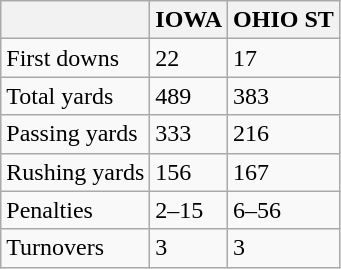<table class="wikitable">
<tr>
<th> </th>
<th>IOWA</th>
<th>OHIO ST</th>
</tr>
<tr>
<td>First downs</td>
<td>22</td>
<td>17</td>
</tr>
<tr>
<td>Total yards</td>
<td>489</td>
<td>383</td>
</tr>
<tr>
<td>Passing yards</td>
<td>333</td>
<td>216</td>
</tr>
<tr>
<td>Rushing yards</td>
<td>156</td>
<td>167</td>
</tr>
<tr>
<td>Penalties</td>
<td>2–15</td>
<td>6–56</td>
</tr>
<tr>
<td>Turnovers</td>
<td>3</td>
<td>3</td>
</tr>
</table>
